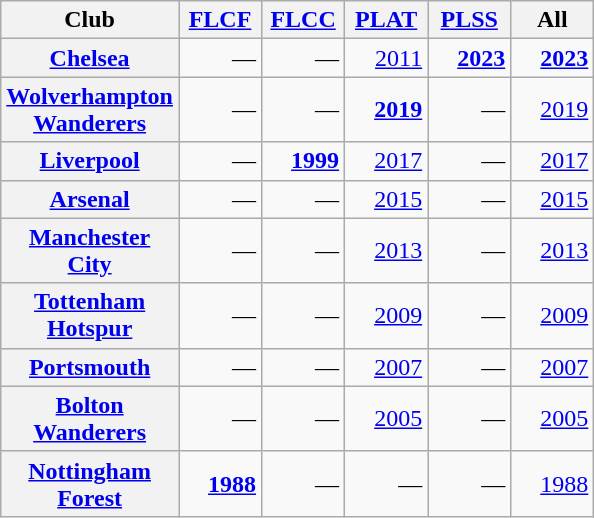<table class="sortable wikitable mw-datatable plainrowheaders" style="text-align: right">
<tr>
<th style="width:5em" scope="col">Club</th>
<th data-sort-type="number" style="width:3em" scope="col" abbr="Centenary Tournament"><a href='#'>FLCF</a></th>
<th data-sort-type="number" style="width:3em" scope="col" abbr="One Hundredth Championship Challenge"><a href='#'>FLCC</a></th>
<th data-sort-type="number" style="width:3em" scope="col" abbr="Asia Trophy"><a href='#'>PLAT</a></th>
<th data-sort-type="number" style="width:3em" scope="col" abbr="Summer Series"><a href='#'>PLSS</a></th>
<th data-sort-type="number" style="width:3em" scope="col">All</th>
</tr>
<tr>
<th scope="row"><a href='#'>Chelsea</a></th>
<td>—</td>
<td>—</td>
<td><a href='#'>2011</a></td>
<td><a href='#'><strong>2023</strong></a></td>
<td><a href='#'><strong>2023</strong></a></td>
</tr>
<tr>
<th scope="row"><a href='#'>Wolverhampton Wanderers</a></th>
<td>—</td>
<td>—</td>
<td><a href='#'><strong>2019</strong></a></td>
<td>—</td>
<td><a href='#'>2019</a></td>
</tr>
<tr>
<th scope="row"><a href='#'>Liverpool</a></th>
<td>—</td>
<td><a href='#'><strong>1999</strong></a></td>
<td><a href='#'>2017</a></td>
<td>—</td>
<td><a href='#'>2017</a></td>
</tr>
<tr>
<th scope="row"><a href='#'>Arsenal</a></th>
<td>—</td>
<td>—</td>
<td><a href='#'>2015</a></td>
<td>—</td>
<td><a href='#'>2015</a></td>
</tr>
<tr>
<th scope="row"><a href='#'>Manchester City</a></th>
<td>—</td>
<td>—</td>
<td><a href='#'>2013</a></td>
<td>—</td>
<td><a href='#'>2013</a></td>
</tr>
<tr>
<th scope="row"><a href='#'>Tottenham Hotspur</a></th>
<td>—</td>
<td>—</td>
<td><a href='#'>2009</a></td>
<td>—</td>
<td><a href='#'>2009</a></td>
</tr>
<tr>
<th scope="row"><a href='#'>Portsmouth</a></th>
<td>—</td>
<td>—</td>
<td><a href='#'>2007</a></td>
<td>—</td>
<td><a href='#'>2007</a></td>
</tr>
<tr>
<th scope="row"><a href='#'>Bolton Wanderers</a></th>
<td>—</td>
<td>—</td>
<td><a href='#'>2005</a></td>
<td>—</td>
<td><a href='#'>2005</a></td>
</tr>
<tr>
<th scope="row"><a href='#'>Nottingham Forest</a></th>
<td><a href='#'><strong>1988</strong></a></td>
<td>—</td>
<td>—</td>
<td>—</td>
<td><a href='#'>1988</a></td>
</tr>
</table>
